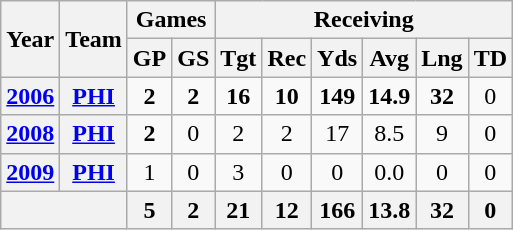<table class="wikitable" style="text-align:center">
<tr>
<th rowspan="2">Year</th>
<th rowspan="2">Team</th>
<th colspan="2">Games</th>
<th colspan="6">Receiving</th>
</tr>
<tr>
<th>GP</th>
<th>GS</th>
<th>Tgt</th>
<th>Rec</th>
<th>Yds</th>
<th>Avg</th>
<th>Lng</th>
<th>TD</th>
</tr>
<tr>
<th><a href='#'>2006</a></th>
<th><a href='#'>PHI</a></th>
<td><strong>2</strong></td>
<td><strong>2</strong></td>
<td><strong>16</strong></td>
<td><strong>10</strong></td>
<td><strong>149</strong></td>
<td><strong>14.9</strong></td>
<td><strong>32</strong></td>
<td>0</td>
</tr>
<tr>
<th><a href='#'>2008</a></th>
<th><a href='#'>PHI</a></th>
<td><strong>2</strong></td>
<td>0</td>
<td>2</td>
<td>2</td>
<td>17</td>
<td>8.5</td>
<td>9</td>
<td>0</td>
</tr>
<tr>
<th><a href='#'>2009</a></th>
<th><a href='#'>PHI</a></th>
<td>1</td>
<td>0</td>
<td>3</td>
<td>0</td>
<td>0</td>
<td>0.0</td>
<td>0</td>
<td>0</td>
</tr>
<tr>
<th colspan="2"></th>
<th>5</th>
<th>2</th>
<th>21</th>
<th>12</th>
<th>166</th>
<th>13.8</th>
<th>32</th>
<th>0</th>
</tr>
</table>
